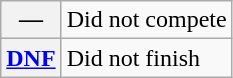<table class="wikitable">
<tr>
<th scope="row">—</th>
<td>Did not compete</td>
</tr>
<tr>
<th scope="row"><a href='#'>DNF</a></th>
<td>Did not finish</td>
</tr>
</table>
